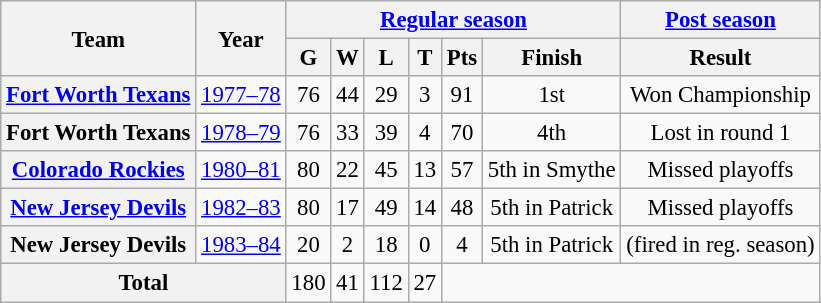<table class="wikitable" style="font-size: 95%; text-align:center;">
<tr>
<th rowspan="2">Team</th>
<th rowspan="2">Year</th>
<th colspan="6"><a href='#'>Regular season</a></th>
<th colspan="1"><a href='#'>Post season</a></th>
</tr>
<tr>
<th>G</th>
<th>W</th>
<th>L</th>
<th>T</th>
<th>Pts</th>
<th>Finish</th>
<th>Result</th>
</tr>
<tr>
<th><a href='#'>Fort Worth Texans</a></th>
<td><a href='#'>1977–78</a></td>
<td>76</td>
<td>44</td>
<td>29</td>
<td>3</td>
<td>91</td>
<td>1st</td>
<td>Won Championship</td>
</tr>
<tr>
<th>Fort Worth Texans</th>
<td><a href='#'>1978–79</a></td>
<td>76</td>
<td>33</td>
<td>39</td>
<td>4</td>
<td>70</td>
<td>4th</td>
<td>Lost in round 1</td>
</tr>
<tr>
<th><a href='#'>Colorado Rockies</a></th>
<td><a href='#'>1980–81</a></td>
<td>80</td>
<td>22</td>
<td>45</td>
<td>13</td>
<td>57</td>
<td>5th in Smythe</td>
<td>Missed playoffs</td>
</tr>
<tr>
<th><a href='#'>New Jersey Devils</a></th>
<td><a href='#'>1982–83</a></td>
<td>80</td>
<td>17</td>
<td>49</td>
<td>14</td>
<td>48</td>
<td>5th in Patrick</td>
<td>Missed playoffs</td>
</tr>
<tr>
<th>New Jersey Devils</th>
<td><a href='#'>1983–84</a></td>
<td>20</td>
<td>2</td>
<td>18</td>
<td>0</td>
<td>4</td>
<td>5th in Patrick</td>
<td>(fired in reg. season)</td>
</tr>
<tr>
<th colspan="2">Total</th>
<td>180</td>
<td>41</td>
<td>112</td>
<td>27</td>
</tr>
</table>
